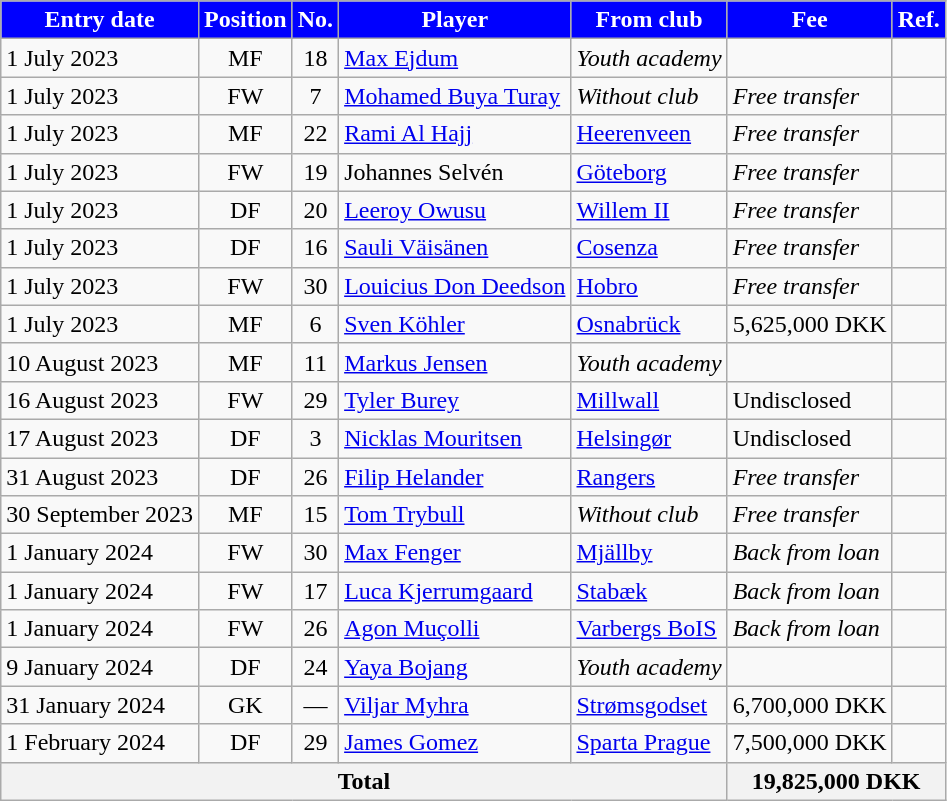<table class="wikitable sortable">
<tr>
<th style="background:#0000ff; color:white;"><strong>Entry date</strong></th>
<th style="background:#0000ff; color:white;"><strong>Position</strong></th>
<th style="background:#0000ff; color:white;"><strong>No.</strong></th>
<th style="background:#0000ff; color:white;"><strong>Player</strong></th>
<th style="background:#0000ff; color:white;"><strong>From club</strong></th>
<th style="background:#0000ff; color:white;"><strong>Fee</strong></th>
<th style="background:#0000ff; color:white;"><strong>Ref.</strong></th>
</tr>
<tr>
<td>1 July 2023</td>
<td style="text-align:center;">MF</td>
<td style="text-align:center;">18</td>
<td style="text-align:left;"> <a href='#'>Max Ejdum</a></td>
<td style="text-align:left;"><em>Youth academy</em></td>
<td></td>
<td></td>
</tr>
<tr>
<td>1 July 2023</td>
<td style="text-align:center;">FW</td>
<td style="text-align:center;">7</td>
<td style="text-align:left;"> <a href='#'>Mohamed Buya Turay</a></td>
<td style="text-align:left;"><em>Without club</em></td>
<td><em>Free transfer</em></td>
<td></td>
</tr>
<tr>
<td>1 July 2023</td>
<td style="text-align:center;">MF</td>
<td style="text-align:center;">22</td>
<td style="text-align:left;"> <a href='#'>Rami Al Hajj</a></td>
<td style="text-align:left;"> <a href='#'>Heerenveen</a></td>
<td><em>Free transfer</em></td>
<td></td>
</tr>
<tr>
<td>1 July 2023</td>
<td style="text-align:center;">FW</td>
<td style="text-align:center;">19</td>
<td style="text-align:left;"> Johannes Selvén</td>
<td style="text-align:left;"> <a href='#'>Göteborg</a></td>
<td><em>Free transfer</em></td>
<td></td>
</tr>
<tr>
<td>1 July 2023</td>
<td style="text-align:center;">DF</td>
<td style="text-align:center;">20</td>
<td style="text-align:left;"> <a href='#'>Leeroy Owusu</a></td>
<td style="text-align:left;"> <a href='#'>Willem II</a></td>
<td><em>Free transfer</em></td>
<td></td>
</tr>
<tr>
<td>1 July 2023</td>
<td style="text-align:center;">DF</td>
<td style="text-align:center;">16</td>
<td style="text-align:left;"> <a href='#'>Sauli Väisänen</a></td>
<td style="text-align:left;"> <a href='#'>Cosenza</a></td>
<td><em>Free transfer</em></td>
<td></td>
</tr>
<tr>
<td>1 July 2023</td>
<td style="text-align:center;">FW</td>
<td style="text-align:center;">30</td>
<td style="text-align:left;"> <a href='#'>Louicius Don Deedson</a></td>
<td style="text-align:left;"> <a href='#'>Hobro</a></td>
<td><em>Free transfer</em></td>
<td></td>
</tr>
<tr>
<td>1 July 2023</td>
<td style="text-align:center;">MF</td>
<td style="text-align:center;">6</td>
<td style="text-align:left;"> <a href='#'>Sven Köhler</a></td>
<td style="text-align:left;"> <a href='#'>Osnabrück</a></td>
<td>5,625,000 DKK</td>
<td></td>
</tr>
<tr>
<td>10 August 2023</td>
<td style="text-align:center;">MF</td>
<td style="text-align:center;">11</td>
<td style="text-align:left;"> <a href='#'>Markus Jensen</a></td>
<td style="text-align:left;"><em>Youth academy</em></td>
<td></td>
<td></td>
</tr>
<tr>
<td>16 August 2023</td>
<td style="text-align:center;">FW</td>
<td style="text-align:center;">29</td>
<td style="text-align:left;"> <a href='#'>Tyler Burey</a></td>
<td style="text-align:left;"> <a href='#'>Millwall</a></td>
<td>Undisclosed</td>
<td></td>
</tr>
<tr>
<td>17 August 2023</td>
<td style="text-align:center;">DF</td>
<td style="text-align:center;">3</td>
<td style="text-align:left;"> <a href='#'>Nicklas Mouritsen</a></td>
<td style="text-align:left;"> <a href='#'>Helsingør</a></td>
<td>Undisclosed</td>
<td></td>
</tr>
<tr>
<td>31 August 2023</td>
<td style="text-align:center;">DF</td>
<td style="text-align:center;">26</td>
<td style="text-align:left;"> <a href='#'>Filip Helander</a></td>
<td style="text-align:left;"> <a href='#'>Rangers</a></td>
<td><em>Free transfer</em></td>
<td></td>
</tr>
<tr>
<td>30 September 2023</td>
<td style="text-align:center;">MF</td>
<td style="text-align:center;">15</td>
<td style="text-align:left;"> <a href='#'>Tom Trybull</a></td>
<td style="text-align:left;"><em>Without club</em></td>
<td><em>Free transfer</em></td>
<td></td>
</tr>
<tr>
<td>1 January 2024</td>
<td style="text-align:center;">FW</td>
<td style="text-align:center;">30</td>
<td style="text-align:left;"> <a href='#'>Max Fenger</a></td>
<td style="text-align:left;"> <a href='#'>Mjällby</a></td>
<td><em>Back from loan</em></td>
<td></td>
</tr>
<tr>
<td>1 January 2024</td>
<td style="text-align:center;">FW</td>
<td style="text-align:center;">17</td>
<td style="text-align:left;"> <a href='#'>Luca Kjerrumgaard</a></td>
<td style="text-align:left;"> <a href='#'>Stabæk</a></td>
<td><em>Back from loan</em></td>
<td></td>
</tr>
<tr>
<td>1 January 2024</td>
<td style="text-align:center;">FW</td>
<td style="text-align:center;">26</td>
<td style="text-align:left;"> <a href='#'>Agon Muçolli</a></td>
<td style="text-align:left;"> <a href='#'>Varbergs BoIS</a></td>
<td><em>Back from loan</em></td>
<td></td>
</tr>
<tr>
<td>9 January 2024</td>
<td style="text-align:center;">DF</td>
<td style="text-align:center;">24</td>
<td style="text-align:left;"> <a href='#'>Yaya Bojang</a></td>
<td style="text-align:left;"><em>Youth academy</em></td>
<td></td>
<td></td>
</tr>
<tr>
<td>31 January 2024</td>
<td style="text-align:center;">GK</td>
<td style="text-align:center;">—</td>
<td style="text-align:left;"> <a href='#'>Viljar Myhra</a></td>
<td style="text-align:left;"> <a href='#'>Strømsgodset</a></td>
<td>6,700,000 DKK</td>
<td></td>
</tr>
<tr>
<td>1 February 2024</td>
<td style="text-align:center;">DF</td>
<td style="text-align:center;">29</td>
<td style="text-align:left;"> <a href='#'>James Gomez</a></td>
<td style="text-align:left;"> <a href='#'>Sparta Prague</a></td>
<td>7,500,000 DKK</td>
<td></td>
</tr>
<tr>
<th colspan="5">Total</th>
<th colspan="2">19,825,000 DKK</th>
</tr>
</table>
